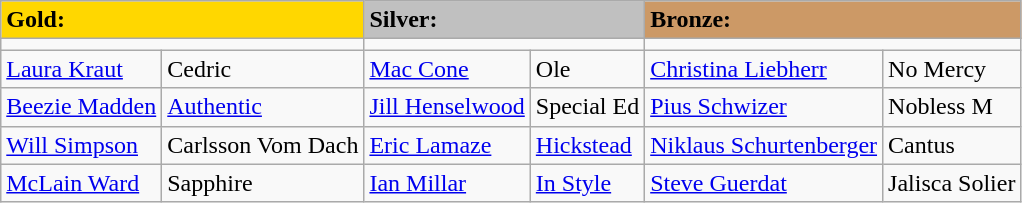<table class="wikitable">
<tr>
<td !align="center" bgcolor="gold" colspan=2><strong>Gold:</strong></td>
<td !align="center" bgcolor="silver" colspan=2><strong>Silver:</strong></td>
<td !align="center" bgcolor="CC9966" colspan=2><strong>Bronze:</strong></td>
</tr>
<tr>
<td colspan=2 align=center></td>
<td colspan=2 align=center></td>
<td colspan=2 align=center></td>
</tr>
<tr>
<td><a href='#'>Laura Kraut</a></td>
<td>Cedric</td>
<td><a href='#'>Mac Cone</a></td>
<td>Ole</td>
<td><a href='#'>Christina Liebherr</a></td>
<td>No Mercy</td>
</tr>
<tr>
<td><a href='#'>Beezie Madden</a></td>
<td><a href='#'>Authentic</a></td>
<td><a href='#'>Jill Henselwood</a></td>
<td>Special Ed</td>
<td><a href='#'>Pius Schwizer</a></td>
<td>Nobless M</td>
</tr>
<tr>
<td><a href='#'>Will Simpson</a></td>
<td>Carlsson Vom Dach</td>
<td><a href='#'>Eric Lamaze</a></td>
<td><a href='#'>Hickstead</a></td>
<td><a href='#'>Niklaus Schurtenberger</a></td>
<td>Cantus</td>
</tr>
<tr>
<td><a href='#'>McLain Ward</a></td>
<td>Sapphire</td>
<td><a href='#'>Ian Millar</a></td>
<td><a href='#'>In Style</a></td>
<td><a href='#'>Steve Guerdat</a></td>
<td>Jalisca Solier</td>
</tr>
</table>
